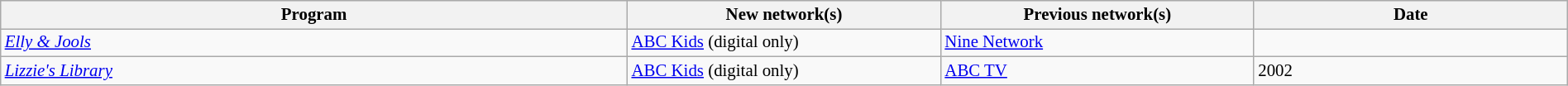<table class="wikitable sortable" width="100%" style="font-size:87%;">
<tr bgcolor="#efefef">
<th width=40%>Program</th>
<th width=20%>New network(s)</th>
<th width=20%>Previous network(s)</th>
<th width=20%>Date</th>
</tr>
<tr>
<td><em><a href='#'>Elly & Jools</a></em></td>
<td><a href='#'>ABC Kids</a> (digital only)</td>
<td><a href='#'>Nine Network</a></td>
<td></td>
</tr>
<tr>
<td><em><a href='#'>Lizzie's Library</a></em></td>
<td><a href='#'>ABC Kids</a> (digital only)</td>
<td><a href='#'>ABC TV</a></td>
<td>2002</td>
</tr>
</table>
